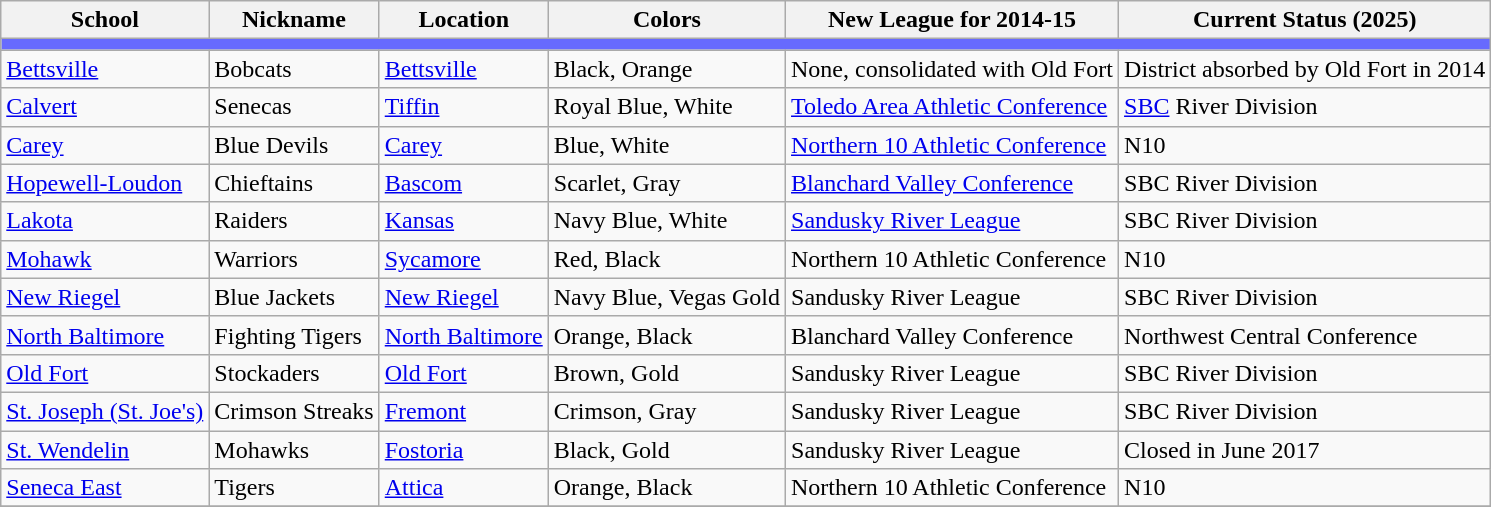<table class="wikitable sortable">
<tr>
<th>School</th>
<th>Nickname</th>
<th>Location</th>
<th>Colors</th>
<th>New League for 2014-15</th>
<th>Current Status (2025)</th>
</tr>
<tr>
<th colspan="7" style="background:#676AFE;"></th>
</tr>
<tr>
<td><a href='#'>Bettsville</a></td>
<td>Bobcats</td>
<td><a href='#'>Bettsville</a></td>
<td>Black, Orange <br> </td>
<td>None, consolidated with Old Fort</td>
<td>District absorbed by Old Fort in 2014</td>
</tr>
<tr>
<td><a href='#'>Calvert</a></td>
<td>Senecas</td>
<td><a href='#'>Tiffin</a></td>
<td>Royal Blue, White <br> </td>
<td><a href='#'>Toledo Area Athletic Conference</a></td>
<td><a href='#'>SBC</a> River Division</td>
</tr>
<tr>
<td><a href='#'>Carey</a></td>
<td>Blue Devils</td>
<td><a href='#'>Carey</a></td>
<td>Blue, White<br> </td>
<td><a href='#'>Northern 10 Athletic Conference</a></td>
<td>N10</td>
</tr>
<tr>
<td><a href='#'>Hopewell-Loudon</a></td>
<td>Chieftains</td>
<td><a href='#'>Bascom</a></td>
<td>Scarlet, Gray <br>  </td>
<td><a href='#'>Blanchard Valley Conference</a></td>
<td>SBC River Division</td>
</tr>
<tr>
<td><a href='#'>Lakota</a></td>
<td>Raiders</td>
<td><a href='#'>Kansas</a></td>
<td>Navy Blue, White <br>  </td>
<td><a href='#'>Sandusky River League</a></td>
<td>SBC River Division</td>
</tr>
<tr>
<td><a href='#'>Mohawk</a></td>
<td>Warriors</td>
<td><a href='#'>Sycamore</a></td>
<td>Red, Black <br>  </td>
<td>Northern 10 Athletic Conference</td>
<td>N10</td>
</tr>
<tr>
<td><a href='#'>New Riegel</a></td>
<td>Blue Jackets</td>
<td><a href='#'>New Riegel</a></td>
<td>Navy Blue, Vegas Gold <br>  </td>
<td>Sandusky River League</td>
<td>SBC River Division</td>
</tr>
<tr>
<td><a href='#'>North Baltimore</a></td>
<td>Fighting Tigers</td>
<td><a href='#'>North Baltimore</a></td>
<td>Orange, Black <br>  </td>
<td>Blanchard Valley Conference</td>
<td>Northwest Central Conference</td>
</tr>
<tr>
<td><a href='#'>Old Fort</a></td>
<td>Stockaders</td>
<td><a href='#'>Old Fort</a></td>
<td>Brown, Gold <br>  </td>
<td>Sandusky River League</td>
<td>SBC River Division</td>
</tr>
<tr>
<td><a href='#'>St. Joseph (St. Joe's)</a></td>
<td>Crimson Streaks</td>
<td><a href='#'>Fremont</a></td>
<td>Crimson, Gray<br>  </td>
<td>Sandusky River League</td>
<td>SBC River Division</td>
</tr>
<tr>
<td><a href='#'>St. Wendelin</a></td>
<td>Mohawks</td>
<td><a href='#'>Fostoria</a></td>
<td>Black, Gold <br>  </td>
<td>Sandusky River League</td>
<td>Closed in June 2017</td>
</tr>
<tr>
<td><a href='#'>Seneca East</a></td>
<td>Tigers</td>
<td><a href='#'>Attica</a></td>
<td>Orange, Black<br>  </td>
<td>Northern 10 Athletic Conference</td>
<td>N10</td>
</tr>
<tr>
</tr>
</table>
